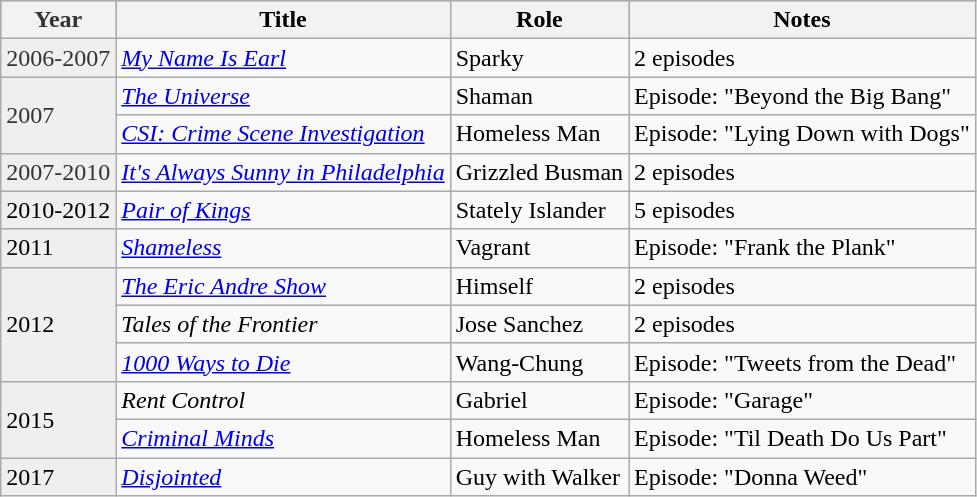<table class="wikitable">
<tr style="background-color:#c0c0c0;">
<th style="color:#333333;">Year</th>
<th>Title</th>
<th>Role</th>
<th>Notes</th>
</tr>
<tr>
<td style="background-color:#efefef; color:#333333;">2006-2007</td>
<td><em><a href='#'>My Name Is Earl</a></em></td>
<td>Sparky</td>
<td>2 episodes</td>
</tr>
<tr>
<td rowspan="2" style="background-color:#efefef; color:#333333;">2007</td>
<td><em><a href='#'>The Universe</a></em></td>
<td>Shaman</td>
<td>Episode: "Beyond the Big Bang"</td>
</tr>
<tr>
<td><em><a href='#'>CSI: Crime Scene Investigation</a></em></td>
<td>Homeless Man</td>
<td>Episode: "Lying Down with Dogs"</td>
</tr>
<tr>
<td style="background-color:#efefef; color:#333333;">2007-2010</td>
<td><em><a href='#'>It's Always Sunny in Philadelphia</a></em></td>
<td>Grizzled Busman</td>
<td>2 episodes</td>
</tr>
<tr>
<td style="background-color:#efefef;">2010-2012</td>
<td><em><a href='#'>Pair of Kings</a></em></td>
<td>Stately Islander</td>
<td>5 episodes</td>
</tr>
<tr>
<td style="background-color:#efefef;">2011</td>
<td><em><a href='#'>Shameless</a></em></td>
<td>Vagrant</td>
<td>Episode: "Frank the Plank"</td>
</tr>
<tr>
<td rowspan="3" style="background-color:#efefef;">2012</td>
<td><em><a href='#'>The Eric Andre Show</a></em></td>
<td>Himself</td>
<td>2 episodes</td>
</tr>
<tr>
<td><em>Tales of the Frontier</em></td>
<td>Jose Sanchez</td>
<td>2 episodes</td>
</tr>
<tr>
<td><em><a href='#'>1000 Ways to Die</a></em></td>
<td>Wang-Chung</td>
<td>Episode: "Tweets from the Dead"</td>
</tr>
<tr>
<td rowspan="2" style="background-color:#efefef;">2015</td>
<td><em>Rent Control</em></td>
<td>Gabriel</td>
<td>Episode: "Garage"</td>
</tr>
<tr>
<td><em><a href='#'>Criminal Minds</a></em></td>
<td>Homeless Man</td>
<td>Episode: "Til Death Do Us Part"</td>
</tr>
<tr>
<td style="background-color:#efefef;">2017</td>
<td><em><a href='#'>Disjointed</a></em></td>
<td>Guy with Walker</td>
<td>Episode: "Donna Weed"</td>
</tr>
</table>
